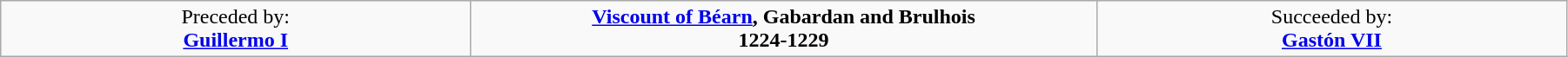<table class="wikitable" border=1 align="center" width=95%>
<tr>
<td width="30%" align="center">Preceded by:<br><strong><a href='#'>Guillermo I</a></strong></td>
<td width="40%" align="center"><strong><a href='#'>Viscount of Béarn</a>, Gabardan and Brulhois</strong><br><strong>1224-1229</strong></td>
<td width="30%" align="center">Succeeded by:<br><strong><a href='#'>Gastón VII</a></strong></td>
</tr>
</table>
